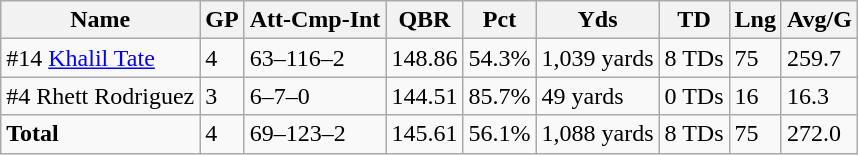<table class="wikitable" style="white-space:nowrap;">
<tr>
<th>Name</th>
<th>GP</th>
<th>Att-Cmp-Int</th>
<th>QBR</th>
<th>Pct</th>
<th>Yds</th>
<th>TD</th>
<th>Lng</th>
<th>Avg/G</th>
</tr>
<tr>
<td>#14 <a href='#'>Khalil Tate</a></td>
<td>4</td>
<td>63–116–2</td>
<td>148.86</td>
<td>54.3%</td>
<td>1,039 yards</td>
<td>8 TDs</td>
<td>75</td>
<td>259.7</td>
</tr>
<tr>
<td>#4 Rhett Rodriguez</td>
<td>3</td>
<td>6–7–0</td>
<td>144.51</td>
<td>85.7%</td>
<td>49 yards</td>
<td>0 TDs</td>
<td>16</td>
<td>16.3</td>
</tr>
<tr>
<td><strong>Total</strong></td>
<td>4</td>
<td>69–123–2</td>
<td>145.61</td>
<td>56.1%</td>
<td>1,088 yards</td>
<td>8 TDs</td>
<td>75</td>
<td>272.0</td>
</tr>
</table>
